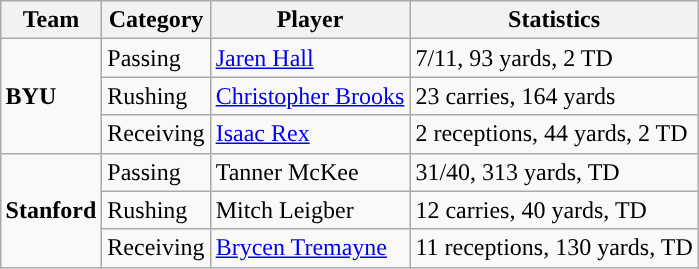<table class="wikitable" style="float: right;">
<tr>
<th>Team</th>
<th>Category</th>
<th>Player</th>
<th>Statistics</th>
</tr>
<tr>
<td rowspan=3><strong>BYU</strong></td>
<td>Passing</td>
<td><a href='#'>Jaren Hall</a></td>
<td>7/11, 93 yards, 2 TD</td>
</tr>
<tr>
<td>Rushing</td>
<td><a href='#'>Christopher Brooks</a></td>
<td>23 carries, 164 yards</td>
</tr>
<tr>
<td>Receiving</td>
<td><a href='#'>Isaac Rex</a></td>
<td>2 receptions, 44 yards, 2 TD</td>
</tr>
<tr>
<td rowspan=3><strong>Stanford</strong></td>
<td>Passing</td>
<td>Tanner McKee</td>
<td>31/40, 313 yards, TD</td>
</tr>
<tr>
<td>Rushing</td>
<td>Mitch Leigber</td>
<td>12 carries, 40 yards, TD</td>
</tr>
<tr>
<td>Receiving</td>
<td><a href='#'>Brycen Tremayne</a></td>
<td>11 receptions, 130 yards, TD</td>
</tr>
</table>
